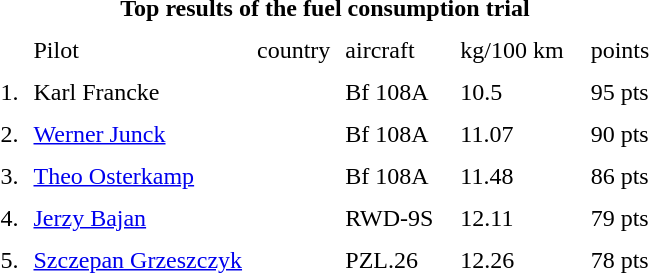<table cellspacing=8>
<tr>
<th colspan=12>Top results of the fuel consumption trial</th>
</tr>
<tr>
<td> </td>
<td>Pilot</td>
<td>country</td>
<td>aircraft</td>
<td>kg/100 km  </td>
<td>points</td>
</tr>
<tr>
<td>1.</td>
<td>Karl Francke</td>
<td>  </td>
<td>Bf 108A</td>
<td>10.5</td>
<td>95 pts</td>
</tr>
<tr>
<td>2.</td>
<td><a href='#'>Werner Junck</a></td>
<td></td>
<td>Bf 108A</td>
<td>11.07</td>
<td>90 pts</td>
</tr>
<tr>
<td>3.</td>
<td><a href='#'>Theo Osterkamp</a></td>
<td></td>
<td>Bf 108A</td>
<td>11.48</td>
<td>86 pts</td>
</tr>
<tr>
<td>4.</td>
<td><a href='#'>Jerzy Bajan</a></td>
<td></td>
<td>RWD-9S  </td>
<td>12.11</td>
<td>79 pts</td>
</tr>
<tr>
<td>5.</td>
<td><a href='#'>Szczepan Grzeszczyk</a></td>
<td></td>
<td>PZL.26</td>
<td>12.26</td>
<td>78 pts</td>
</tr>
</table>
